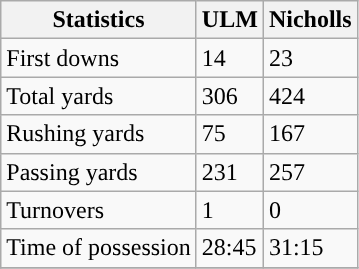<table class="wikitable" style="float: left;">
<tr>
<th>Statistics</th>
<th>ULM</th>
<th>Nicholls</th>
</tr>
<tr>
<td>First downs</td>
<td>14</td>
<td>23</td>
</tr>
<tr>
<td>Total yards</td>
<td>306</td>
<td>424</td>
</tr>
<tr>
<td>Rushing yards</td>
<td>75</td>
<td>167</td>
</tr>
<tr>
<td>Passing yards</td>
<td>231</td>
<td>257</td>
</tr>
<tr>
<td>Turnovers</td>
<td>1</td>
<td>0</td>
</tr>
<tr>
<td>Time of possession</td>
<td>28:45</td>
<td>31:15</td>
</tr>
<tr>
</tr>
</table>
